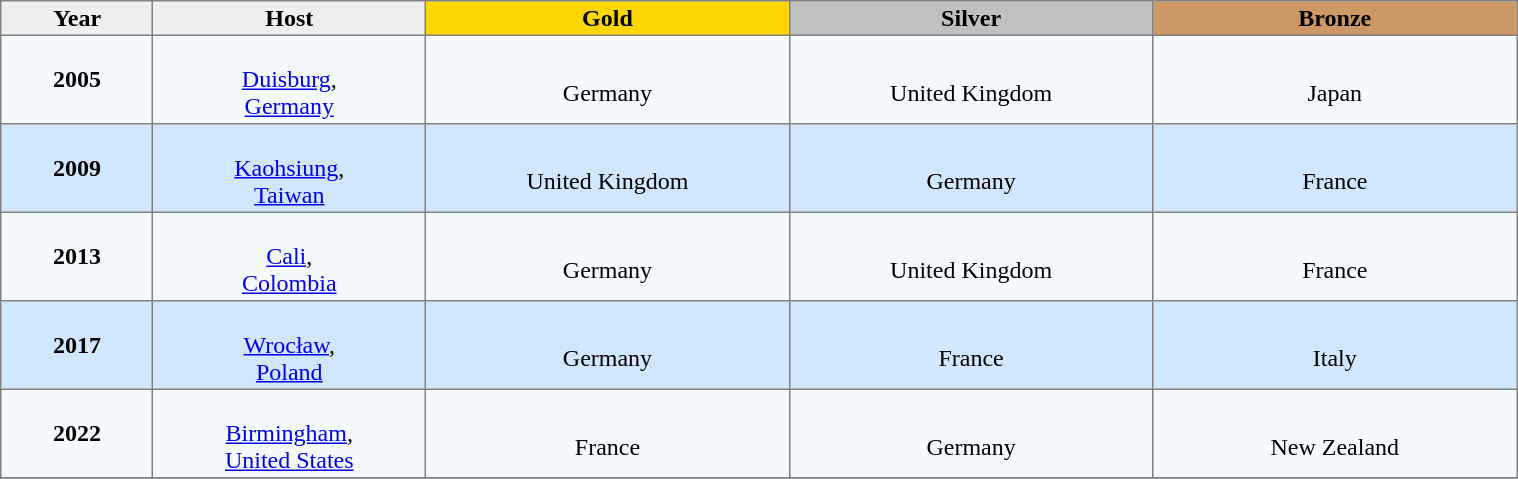<table class="toccolours" border="1" cellpadding="2" style="border-collapse: collapse; text-align: center; width: 80%; margin: 0 auto;">
<tr style="background: #efefef;">
<th width=10%>Year</th>
<th width=18%>Host</th>
<th width=24% style="background:gold;">Gold</th>
<th width=24% style="background:silver;">Silver</th>
<th width=24% style="background:#cc9966;">Bronze</th>
</tr>
<tr style="background:#F5FAFF;">
<td><strong>2005</strong></td>
<td><br><a href='#'>Duisburg</a>,<br><a href='#'>Germany</a></td>
<td><br>Germany</td>
<td><br>United Kingdom</td>
<td><br>Japan</td>
</tr>
<tr style="background:#D0E7FF;">
<td><strong>2009</strong></td>
<td><br><a href='#'>Kaohsiung</a>,<br><a href='#'>Taiwan</a></td>
<td><br>United Kingdom</td>
<td><br>Germany</td>
<td><br>France</td>
</tr>
<tr style="background:#F5FAFF;">
<td><strong>2013</strong></td>
<td><br><a href='#'>Cali</a>,<br><a href='#'>Colombia</a></td>
<td><br>Germany</td>
<td><br>United Kingdom</td>
<td><br>France</td>
</tr>
<tr style="background:#D0E7FF;">
<td><strong>2017</strong></td>
<td><br><a href='#'>Wrocław</a>,<br><a href='#'>Poland</a></td>
<td><br>Germany</td>
<td><br>France</td>
<td><br>Italy</td>
</tr>
<tr style="background:#F5FAFF;">
<td><strong>2022</strong></td>
<td><br><a href='#'>Birmingham</a>,<br><a href='#'>United States</a></td>
<td><br>France</td>
<td><br>Germany</td>
<td><br>New Zealand</td>
</tr>
<tr style="background:#D0E7FF;">
</tr>
</table>
